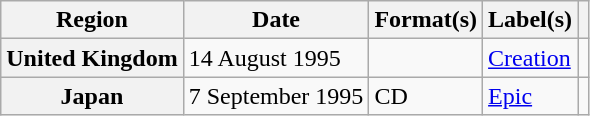<table class="wikitable plainrowheaders">
<tr>
<th scope="col">Region</th>
<th scope="col">Date</th>
<th scope="col">Format(s)</th>
<th scope="col">Label(s)</th>
<th scope="col"></th>
</tr>
<tr>
<th scope="row">United Kingdom</th>
<td>14 August 1995</td>
<td></td>
<td><a href='#'>Creation</a></td>
<td></td>
</tr>
<tr>
<th scope="row">Japan</th>
<td>7 September 1995</td>
<td>CD</td>
<td><a href='#'>Epic</a></td>
<td></td>
</tr>
</table>
